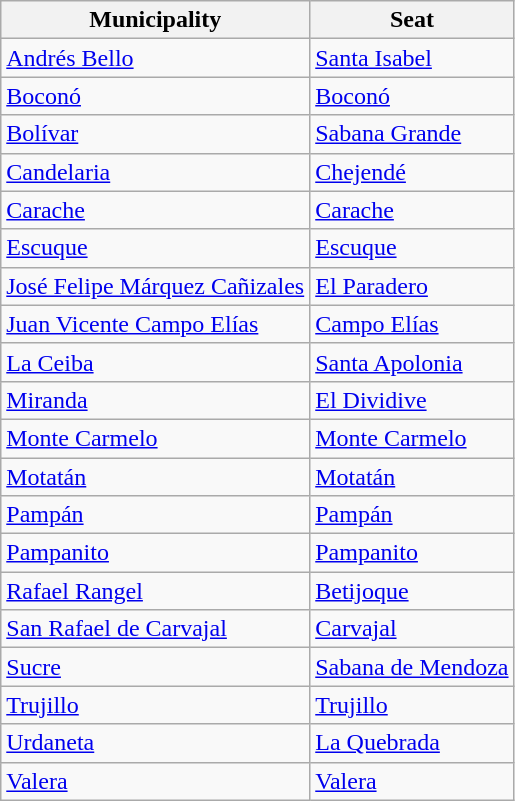<table class="wikitable sortable">
<tr>
<th>Municipality</th>
<th>Seat</th>
</tr>
<tr>
<td><a href='#'>Andrés Bello</a></td>
<td><a href='#'>Santa Isabel</a></td>
</tr>
<tr>
<td><a href='#'>Boconó</a></td>
<td><a href='#'>Boconó</a></td>
</tr>
<tr>
<td><a href='#'>Bolívar</a></td>
<td><a href='#'>Sabana Grande</a></td>
</tr>
<tr>
<td><a href='#'>Candelaria</a></td>
<td><a href='#'>Chejendé</a></td>
</tr>
<tr>
<td><a href='#'>Carache</a></td>
<td><a href='#'>Carache</a></td>
</tr>
<tr>
<td><a href='#'>Escuque</a></td>
<td><a href='#'>Escuque</a></td>
</tr>
<tr>
<td><a href='#'>José Felipe Márquez Cañizales</a></td>
<td><a href='#'>El Paradero</a></td>
</tr>
<tr>
<td><a href='#'>Juan Vicente Campo Elías</a></td>
<td><a href='#'>Campo Elías</a></td>
</tr>
<tr>
<td><a href='#'>La Ceiba</a></td>
<td><a href='#'>Santa Apolonia</a></td>
</tr>
<tr>
<td><a href='#'>Miranda</a></td>
<td><a href='#'>El Dividive</a></td>
</tr>
<tr>
<td><a href='#'>Monte Carmelo</a></td>
<td><a href='#'>Monte Carmelo</a></td>
</tr>
<tr>
<td><a href='#'>Motatán</a></td>
<td><a href='#'>Motatán</a></td>
</tr>
<tr>
<td><a href='#'>Pampán</a></td>
<td><a href='#'>Pampán</a></td>
</tr>
<tr>
<td><a href='#'>Pampanito</a></td>
<td><a href='#'>Pampanito</a></td>
</tr>
<tr>
<td><a href='#'>Rafael Rangel</a></td>
<td><a href='#'>Betijoque</a></td>
</tr>
<tr>
<td><a href='#'>San Rafael de Carvajal</a></td>
<td><a href='#'>Carvajal</a></td>
</tr>
<tr>
<td><a href='#'>Sucre</a></td>
<td><a href='#'>Sabana de Mendoza</a></td>
</tr>
<tr>
<td><a href='#'>Trujillo</a></td>
<td><a href='#'>Trujillo</a></td>
</tr>
<tr>
<td><a href='#'>Urdaneta</a></td>
<td><a href='#'>La Quebrada</a></td>
</tr>
<tr>
<td><a href='#'>Valera</a></td>
<td><a href='#'>Valera</a></td>
</tr>
</table>
